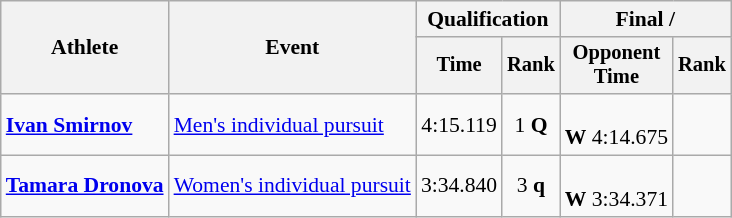<table class="wikitable" style="text-align:center; font-size:90%">
<tr>
<th rowspan=2>Athlete</th>
<th rowspan=2>Event</th>
<th colspan=2>Qualification</th>
<th colspan=2>Final / </th>
</tr>
<tr style="font-size:95%">
<th>Time</th>
<th>Rank</th>
<th>Opponent<br>Time</th>
<th>Rank</th>
</tr>
<tr>
<td align=left><strong><a href='#'>Ivan Smirnov</a></strong></td>
<td align=left><a href='#'>Men's individual pursuit</a></td>
<td>4:15.119</td>
<td>1 <strong>Q</strong></td>
<td><br><strong>W</strong> 4:14.675</td>
<td></td>
</tr>
<tr>
<td align=left><strong><a href='#'>Tamara Dronova</a></strong></td>
<td align=left><a href='#'>Women's individual pursuit</a></td>
<td>3:34.840</td>
<td>3 <strong>q</strong></td>
<td><br><strong>W</strong> 3:34.371</td>
<td></td>
</tr>
</table>
